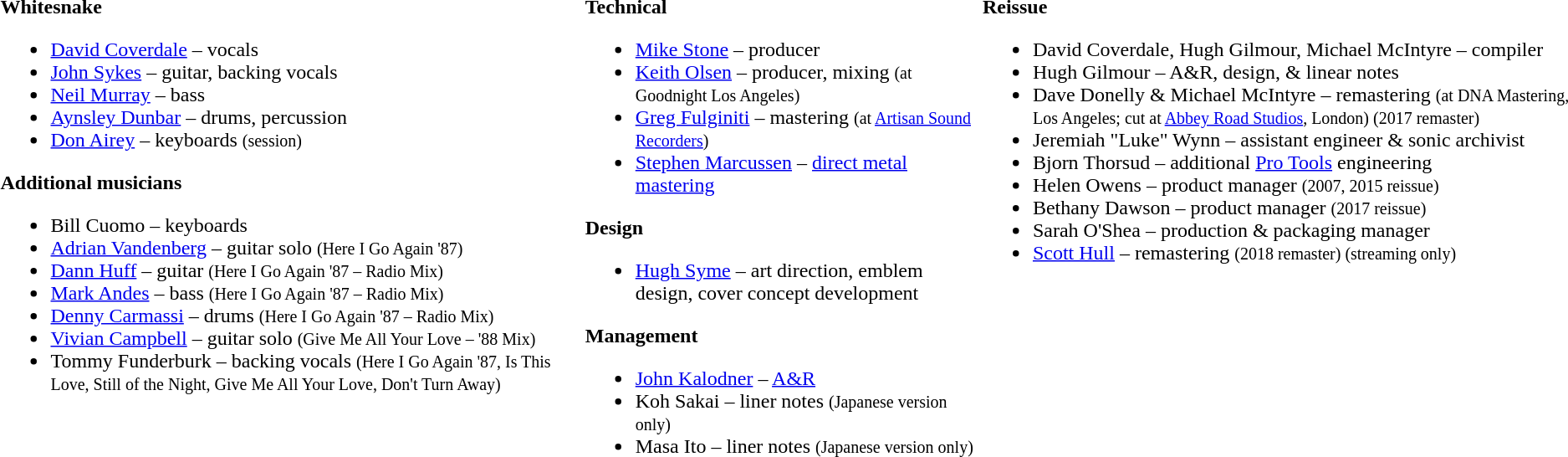<table>
<tr>
<td valign=top><br><strong>Whitesnake</strong><ul><li><a href='#'>David Coverdale</a> – vocals</li><li><a href='#'>John Sykes</a> – guitar, backing vocals</li><li><a href='#'>Neil Murray</a> – bass</li><li><a href='#'>Aynsley Dunbar</a> – drums, percussion</li><li><a href='#'>Don Airey</a> – keyboards <small>(session)</small></li></ul><strong>Additional musicians</strong><ul><li>Bill Cuomo – keyboards</li><li><a href='#'>Adrian Vandenberg</a> – guitar solo <small>(Here I Go Again '87)</small></li><li><a href='#'>Dann Huff</a> – guitar <small>(Here I Go Again '87 – Radio Mix)</small></li><li><a href='#'>Mark Andes</a> – bass <small>(Here I Go Again '87 – Radio Mix)</small></li><li><a href='#'>Denny Carmassi</a> – drums <small>(Here I Go Again '87 – Radio Mix)</small></li><li><a href='#'>Vivian Campbell</a> – guitar solo <small>(Give Me All Your Love – '88 Mix)</small></li><li>Tommy Funderburk – backing vocals <small>(Here I Go Again '87, Is This Love, Still of the Night, Give Me All Your Love, Don't Turn Away)</small></li></ul></td>
<td valign=top><br><strong>Technical</strong><ul><li><a href='#'>Mike Stone</a> – producer</li><li><a href='#'>Keith Olsen</a> – producer, mixing <small>(at Goodnight Los Angeles)</small></li><li><a href='#'>Greg Fulginiti</a> – mastering <small>(at <a href='#'>Artisan Sound Recorders</a>)</small></li><li><a href='#'>Stephen Marcussen</a> – <a href='#'>direct metal mastering</a></li></ul><strong>Design</strong><ul><li><a href='#'>Hugh Syme</a> – art direction, emblem design, cover concept development</li></ul><strong>Management</strong><ul><li><a href='#'>John Kalodner</a> – <a href='#'>A&R</a></li><li>Koh Sakai – liner notes <small>(Japanese version only)</small></li><li>Masa Ito – liner notes <small>(Japanese version only)</small></li></ul></td>
<td valign=top><br><strong>Reissue</strong><ul><li>David Coverdale, Hugh Gilmour, Michael McIntyre – compiler</li><li>Hugh Gilmour – A&R, design, & linear notes</li><li>Dave Donelly & Michael McIntyre – remastering <small>(at DNA Mastering, Los Angeles; cut at <a href='#'>Abbey Road Studios</a>, London) (2017 remaster)</small></li><li>Jeremiah "Luke" Wynn – assistant engineer & sonic archivist</li><li>Bjorn Thorsud – additional <a href='#'>Pro Tools</a> engineering</li><li>Helen Owens – product manager <small>(2007, 2015 reissue)</small></li><li>Bethany Dawson – product manager <small>(2017 reissue)</small></li><li>Sarah O'Shea – production & packaging manager</li><li><a href='#'>Scott Hull</a> – remastering <small>(2018 remaster) (streaming only)</small></li></ul></td>
</tr>
</table>
